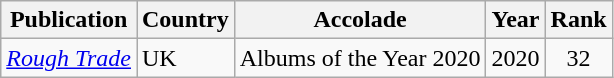<table class="wikitable">
<tr>
<th>Publication</th>
<th>Country</th>
<th>Accolade</th>
<th>Year</th>
<th>Rank</th>
</tr>
<tr>
<td><em><a href='#'>Rough Trade</a></em></td>
<td>UK</td>
<td>Albums of the Year 2020</td>
<td>2020</td>
<td style="text-align:center;">32</td>
</tr>
</table>
